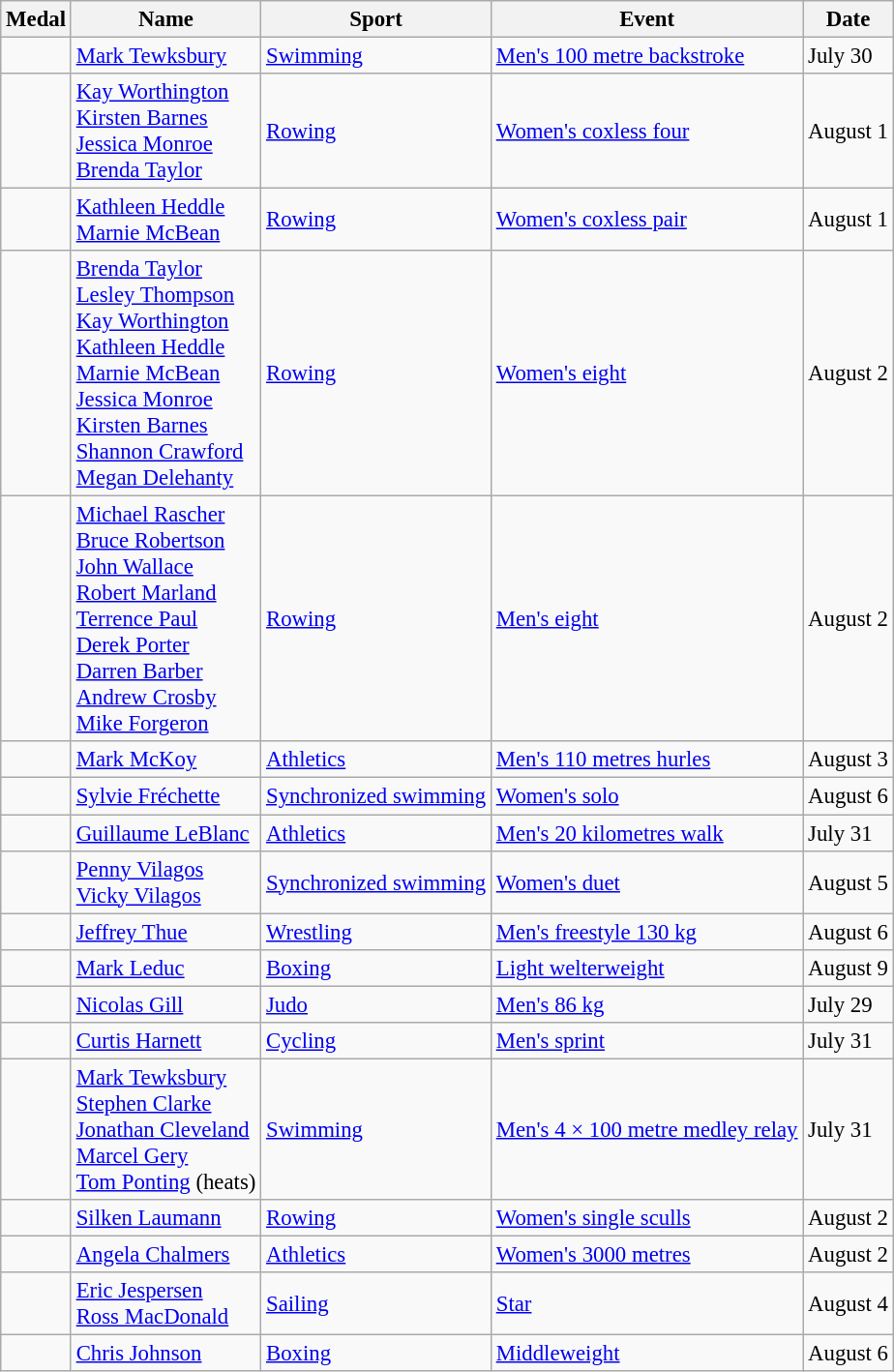<table class="wikitable sortable" style="font-size:95%;">
<tr>
<th>Medal</th>
<th>Name</th>
<th>Sport</th>
<th>Event</th>
<th>Date</th>
</tr>
<tr>
<td></td>
<td><a href='#'>Mark Tewksbury</a></td>
<td><a href='#'>Swimming</a></td>
<td><a href='#'>Men's 100 metre backstroke</a></td>
<td>July 30</td>
</tr>
<tr>
<td></td>
<td><a href='#'>Kay Worthington</a><br><a href='#'>Kirsten Barnes</a><br><a href='#'>Jessica Monroe</a><br><a href='#'>Brenda Taylor</a></td>
<td><a href='#'>Rowing</a></td>
<td><a href='#'>Women's coxless four</a></td>
<td>August 1</td>
</tr>
<tr>
<td></td>
<td><a href='#'>Kathleen Heddle</a><br><a href='#'>Marnie McBean</a></td>
<td><a href='#'>Rowing</a></td>
<td><a href='#'>Women's coxless pair</a></td>
<td>August 1</td>
</tr>
<tr>
<td></td>
<td><a href='#'>Brenda Taylor</a> <br> <a href='#'>Lesley Thompson</a> <br> <a href='#'>Kay Worthington</a> <br> <a href='#'>Kathleen Heddle</a> <br> <a href='#'>Marnie McBean</a> <br> <a href='#'>Jessica Monroe</a> <br> <a href='#'>Kirsten Barnes</a> <br> <a href='#'>Shannon Crawford</a> <br> <a href='#'>Megan Delehanty</a></td>
<td><a href='#'>Rowing</a></td>
<td><a href='#'>Women's eight</a></td>
<td>August 2</td>
</tr>
<tr>
<td></td>
<td><a href='#'>Michael Rascher</a><br><a href='#'>Bruce Robertson</a><br><a href='#'>John Wallace</a><br><a href='#'>Robert Marland</a><br><a href='#'>Terrence Paul</a><br><a href='#'>Derek Porter</a><br><a href='#'>Darren Barber</a><br><a href='#'>Andrew Crosby</a><br><a href='#'>Mike Forgeron</a></td>
<td><a href='#'>Rowing</a></td>
<td><a href='#'>Men's eight</a></td>
<td>August 2</td>
</tr>
<tr>
<td></td>
<td><a href='#'>Mark McKoy</a></td>
<td><a href='#'>Athletics</a></td>
<td><a href='#'>Men's 110 metres hurles</a></td>
<td>August 3</td>
</tr>
<tr>
<td></td>
<td><a href='#'>Sylvie Fréchette</a></td>
<td><a href='#'>Synchronized swimming</a></td>
<td><a href='#'>Women's solo</a></td>
<td>August 6</td>
</tr>
<tr>
<td></td>
<td><a href='#'>Guillaume LeBlanc</a></td>
<td><a href='#'>Athletics</a></td>
<td><a href='#'>Men's 20 kilometres walk</a></td>
<td>July 31</td>
</tr>
<tr>
<td></td>
<td><a href='#'>Penny Vilagos</a> <br> <a href='#'>Vicky Vilagos</a></td>
<td><a href='#'>Synchronized swimming</a></td>
<td><a href='#'>Women's duet</a></td>
<td>August 5</td>
</tr>
<tr>
<td></td>
<td><a href='#'>Jeffrey Thue</a></td>
<td><a href='#'>Wrestling</a></td>
<td><a href='#'>Men's freestyle 130 kg</a></td>
<td>August 6</td>
</tr>
<tr>
<td></td>
<td><a href='#'>Mark Leduc</a></td>
<td><a href='#'>Boxing</a></td>
<td><a href='#'>Light welterweight</a></td>
<td>August 9</td>
</tr>
<tr>
<td></td>
<td><a href='#'>Nicolas Gill</a></td>
<td><a href='#'>Judo</a></td>
<td><a href='#'>Men's 86 kg</a></td>
<td>July 29</td>
</tr>
<tr>
<td></td>
<td><a href='#'>Curtis Harnett</a></td>
<td><a href='#'>Cycling</a></td>
<td><a href='#'>Men's sprint</a></td>
<td>July 31</td>
</tr>
<tr>
<td></td>
<td><a href='#'>Mark Tewksbury</a> <br> <a href='#'>Stephen Clarke</a> <br> <a href='#'>Jonathan Cleveland</a> <br> <a href='#'>Marcel Gery</a> <br> <a href='#'>Tom Ponting</a> (heats)</td>
<td><a href='#'>Swimming</a></td>
<td><a href='#'>Men's 4 × 100 metre medley relay</a></td>
<td>July 31</td>
</tr>
<tr>
<td></td>
<td><a href='#'>Silken Laumann</a></td>
<td><a href='#'>Rowing</a></td>
<td><a href='#'>Women's single sculls</a></td>
<td>August 2</td>
</tr>
<tr>
<td></td>
<td><a href='#'>Angela Chalmers</a></td>
<td><a href='#'>Athletics</a></td>
<td><a href='#'>Women's 3000 metres</a></td>
<td>August 2</td>
</tr>
<tr>
<td></td>
<td><a href='#'>Eric Jespersen</a> <br> <a href='#'>Ross MacDonald</a></td>
<td><a href='#'>Sailing</a></td>
<td><a href='#'>Star</a></td>
<td>August 4</td>
</tr>
<tr>
<td></td>
<td><a href='#'>Chris Johnson</a></td>
<td><a href='#'>Boxing</a></td>
<td><a href='#'>Middleweight</a></td>
<td>August 6</td>
</tr>
</table>
